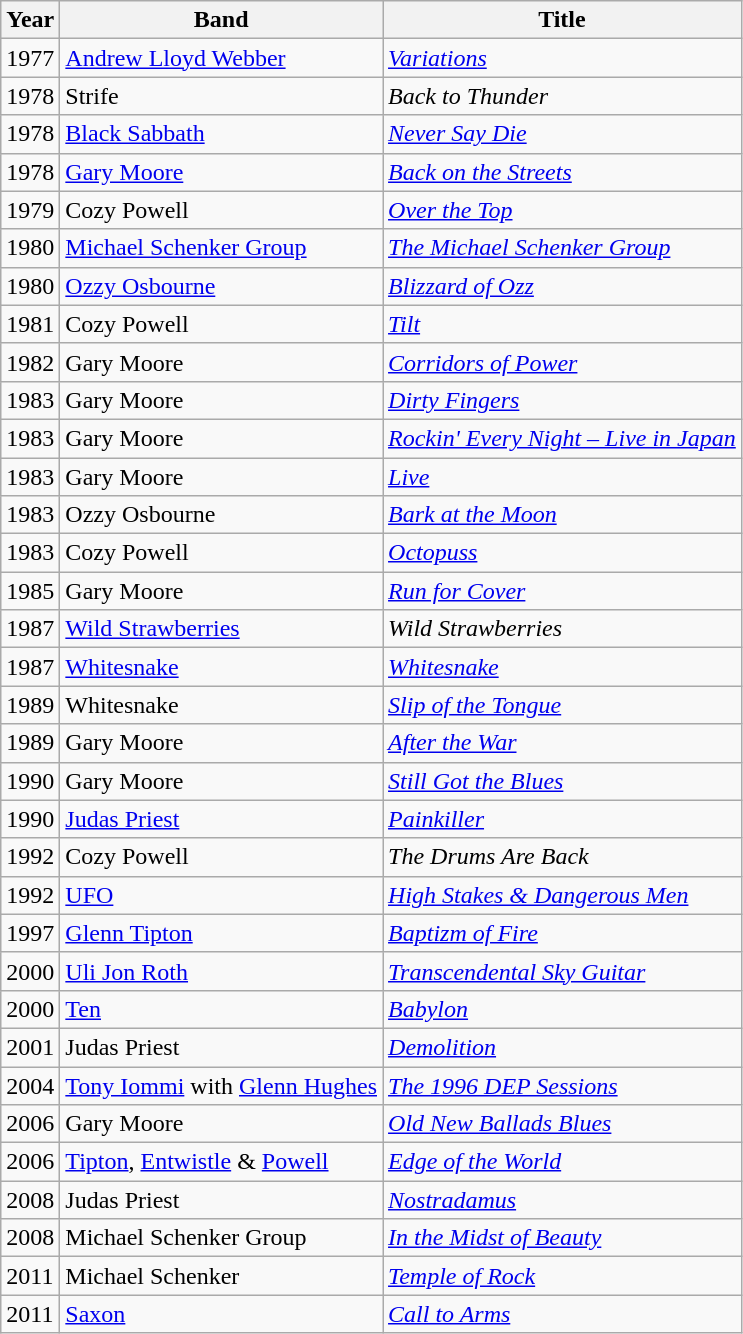<table class="wikitable sortable">
<tr>
<th>Year</th>
<th>Band</th>
<th>Title</th>
</tr>
<tr>
<td>1977</td>
<td><a href='#'>Andrew Lloyd Webber</a></td>
<td><em><a href='#'>Variations</a></em></td>
</tr>
<tr>
<td>1978</td>
<td>Strife</td>
<td><em>Back to Thunder</em></td>
</tr>
<tr>
<td>1978</td>
<td><a href='#'>Black Sabbath</a></td>
<td><em><a href='#'>Never Say Die</a></em></td>
</tr>
<tr>
<td>1978</td>
<td><a href='#'>Gary Moore</a></td>
<td><em><a href='#'>Back on the Streets</a></em></td>
</tr>
<tr>
<td>1979</td>
<td>Cozy Powell</td>
<td><em><a href='#'>Over the Top</a></em></td>
</tr>
<tr>
<td>1980</td>
<td><a href='#'>Michael Schenker Group</a></td>
<td><em><a href='#'>The Michael Schenker Group</a></em></td>
</tr>
<tr>
<td>1980</td>
<td><a href='#'>Ozzy Osbourne</a></td>
<td><em><a href='#'>Blizzard of Ozz</a></em></td>
</tr>
<tr>
<td>1981</td>
<td>Cozy Powell</td>
<td><em><a href='#'>Tilt</a></em></td>
</tr>
<tr>
<td>1982</td>
<td>Gary Moore</td>
<td><em><a href='#'>Corridors of Power</a></em></td>
</tr>
<tr>
<td>1983</td>
<td>Gary Moore</td>
<td><em><a href='#'>Dirty Fingers</a></em></td>
</tr>
<tr>
<td>1983</td>
<td>Gary Moore</td>
<td><em><a href='#'>Rockin' Every Night – Live in Japan</a></em></td>
</tr>
<tr>
<td>1983</td>
<td>Gary Moore</td>
<td><em><a href='#'>Live</a></em></td>
</tr>
<tr>
<td>1983</td>
<td>Ozzy Osbourne</td>
<td><em><a href='#'>Bark at the Moon</a></em></td>
</tr>
<tr>
<td>1983</td>
<td>Cozy Powell</td>
<td><em><a href='#'>Octopuss</a></em></td>
</tr>
<tr>
<td>1985</td>
<td>Gary Moore</td>
<td><em><a href='#'>Run for Cover</a></em></td>
</tr>
<tr>
<td>1987</td>
<td><a href='#'>Wild Strawberries</a></td>
<td><em>Wild Strawberries</em></td>
</tr>
<tr>
<td>1987</td>
<td><a href='#'>Whitesnake</a></td>
<td><em><a href='#'>Whitesnake</a></em></td>
</tr>
<tr>
<td>1989</td>
<td>Whitesnake</td>
<td><em><a href='#'>Slip of the Tongue</a></em></td>
</tr>
<tr>
<td>1989</td>
<td>Gary Moore</td>
<td><em><a href='#'>After the War</a></em></td>
</tr>
<tr>
<td>1990</td>
<td>Gary Moore</td>
<td><em><a href='#'>Still Got the Blues</a></em></td>
</tr>
<tr>
<td>1990</td>
<td><a href='#'>Judas Priest</a></td>
<td><em><a href='#'>Painkiller</a></em></td>
</tr>
<tr>
<td>1992</td>
<td>Cozy Powell</td>
<td><em>The Drums Are Back</em></td>
</tr>
<tr>
<td>1992</td>
<td><a href='#'>UFO</a></td>
<td><em><a href='#'>High Stakes & Dangerous Men</a></em></td>
</tr>
<tr>
<td>1997</td>
<td><a href='#'>Glenn Tipton</a></td>
<td><em><a href='#'>Baptizm of Fire</a></em></td>
</tr>
<tr>
<td>2000</td>
<td><a href='#'>Uli Jon Roth</a></td>
<td><em><a href='#'>Transcendental Sky Guitar</a></em></td>
</tr>
<tr>
<td>2000</td>
<td><a href='#'>Ten</a></td>
<td><em><a href='#'>Babylon</a></em></td>
</tr>
<tr>
<td>2001</td>
<td>Judas Priest</td>
<td><em><a href='#'>Demolition</a></em></td>
</tr>
<tr>
<td>2004</td>
<td><a href='#'>Tony Iommi</a> with <a href='#'>Glenn Hughes</a></td>
<td><em><a href='#'>The 1996 DEP Sessions</a></em></td>
</tr>
<tr>
<td>2006</td>
<td>Gary Moore</td>
<td><em><a href='#'>Old New Ballads Blues</a></em></td>
</tr>
<tr>
<td>2006</td>
<td><a href='#'>Tipton</a>, <a href='#'>Entwistle</a> & <a href='#'>Powell</a></td>
<td><em><a href='#'>Edge of the World</a></em></td>
</tr>
<tr>
<td>2008</td>
<td>Judas Priest</td>
<td><em><a href='#'>Nostradamus</a></em></td>
</tr>
<tr>
<td>2008</td>
<td>Michael Schenker Group</td>
<td><em><a href='#'>In the Midst of Beauty</a></em></td>
</tr>
<tr>
<td>2011</td>
<td>Michael Schenker</td>
<td><em><a href='#'>Temple of Rock</a></em></td>
</tr>
<tr>
<td>2011</td>
<td><a href='#'>Saxon</a></td>
<td><em><a href='#'>Call to Arms</a></em></td>
</tr>
</table>
